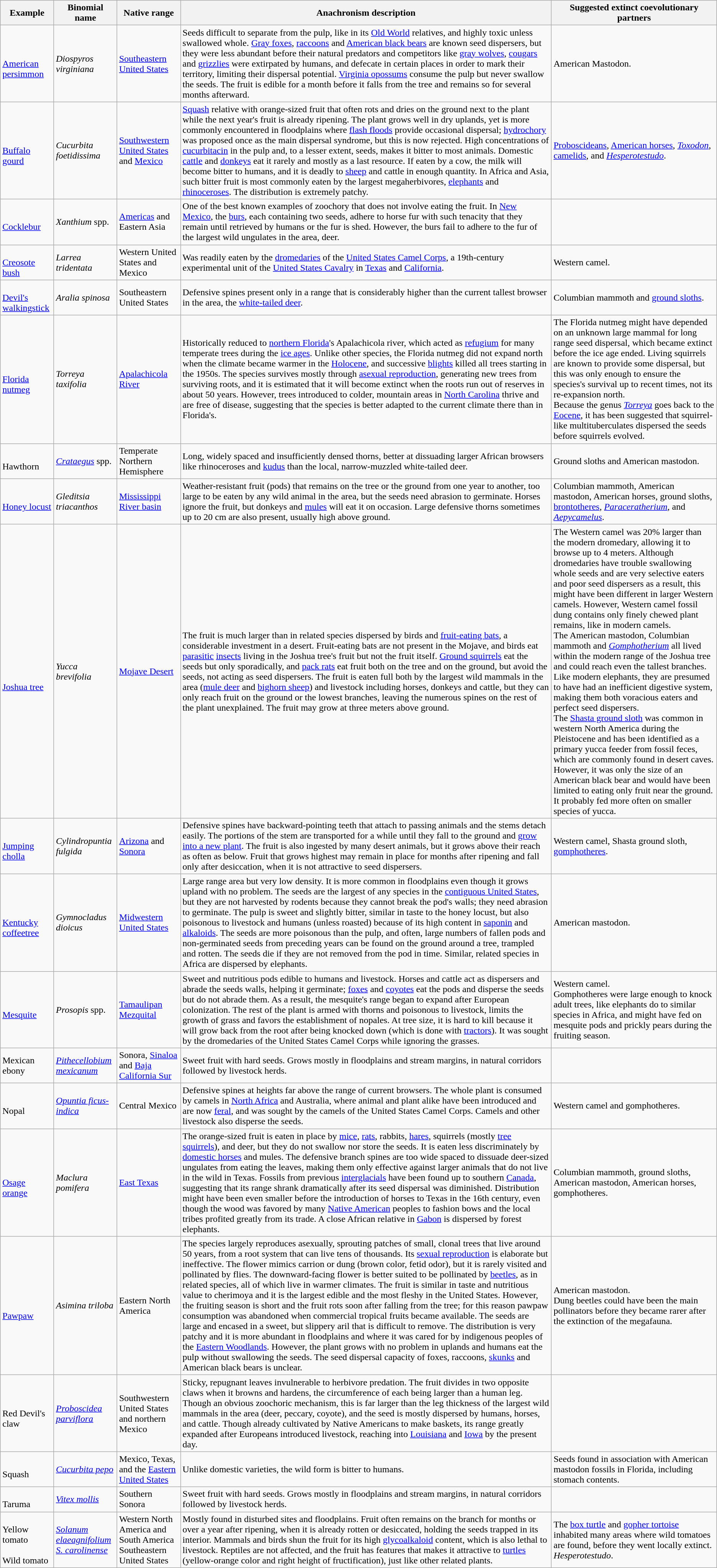<table class=wikitable>
<tr>
<th>Example</th>
<th>Binomial name</th>
<th>Native range</th>
<th>Anachronism description</th>
<th>Suggested extinct coevolutionary partners</th>
</tr>
<tr>
<td><br><a href='#'>American persimmon</a></td>
<td><em>Diospyros virginiana</em></td>
<td><a href='#'>Southeastern United States</a></td>
<td>Seeds difficult to separate from the pulp, like in its <a href='#'>Old World</a> relatives, and highly toxic unless swallowed whole. <a href='#'>Gray foxes</a>, <a href='#'>raccoons</a> and <a href='#'>American black bears</a> are known seed dispersers, but they were less abundant before their natural predators and competitors like <a href='#'>gray wolves</a>, <a href='#'>cougars</a> and <a href='#'>grizzlies</a> were extirpated by humans, and defecate in certain places in order to mark their territory, limiting their dispersal potential. <a href='#'>Virginia opossums</a> consume the pulp but never swallow the seeds. The fruit is edible for a month before it falls from the tree and remains so for several months afterward.</td>
<td>American Mastodon.</td>
</tr>
<tr>
<td><br><a href='#'>Buffalo gourd</a></td>
<td><em>Cucurbita foetidissima</em></td>
<td><a href='#'>Southwestern United States</a> and <a href='#'>Mexico</a></td>
<td><a href='#'>Squash</a> relative with orange-sized fruit that often rots and dries on the ground next to the plant while the next year's fruit is already ripening. The plant grows well in dry uplands, yet is more commonly encountered in floodplains where <a href='#'>flash floods</a> provide occasional dispersal; <a href='#'>hydrochory</a> was proposed once as the main dispersal syndrome, but this is now rejected. High concentrations of <a href='#'>cucurbitacin</a> in the pulp and, to a lesser extent, seeds, makes it bitter to most animals. Domestic <a href='#'>cattle</a> and <a href='#'>donkeys</a> eat it rarely and mostly as a last resource. If eaten by a cow, the milk will become bitter to humans, and it is deadly to <a href='#'>sheep</a> and cattle in enough quantity. In Africa and Asia, such bitter fruit is most commonly eaten by the largest megaherbivores, <a href='#'>elephants</a> and <a href='#'>rhinoceroses</a>. The distribution is extremely patchy.</td>
<td><a href='#'>Proboscideans</a>, <a href='#'>American horses</a>, <em><a href='#'>Toxodon</a></em>, <a href='#'>camelids</a>, and <em><a href='#'>Hesperotestudo</a></em>.</td>
</tr>
<tr>
<td><br><a href='#'>Cocklebur</a></td>
<td><em>Xanthium</em> spp.</td>
<td><a href='#'>Americas</a> and Eastern Asia</td>
<td>One of the best known examples of zoochory that does not involve eating the fruit. In <a href='#'>New Mexico</a>, the <a href='#'>burs</a>, each containing two seeds, adhere to horse fur with such tenacity that they remain until retrieved by humans or the fur is shed. However, the burs fail to adhere to the fur of the largest wild ungulates in the area, deer.</td>
<td></td>
</tr>
<tr>
<td><br><a href='#'>Creosote bush</a></td>
<td><em>Larrea tridentata</em></td>
<td>Western United States and Mexico</td>
<td>Was readily eaten by the <a href='#'>dromedaries</a> of the <a href='#'>United States Camel Corps</a>, a 19th-century experimental unit of the <a href='#'>United States Cavalry</a> in <a href='#'>Texas</a> and <a href='#'>California</a>.</td>
<td>Western camel.</td>
</tr>
<tr>
<td><br><a href='#'>Devil's walkingstick</a></td>
<td><em>Aralia spinosa</em></td>
<td>Southeastern United States</td>
<td>Defensive spines present only in a range that is considerably higher than the current tallest browser in the area, the <a href='#'>white-tailed deer</a>.</td>
<td>Columbian mammoth and <a href='#'>ground sloths</a>.</td>
</tr>
<tr>
<td><br><a href='#'>Florida nutmeg</a></td>
<td><em>Torreya taxifolia</em></td>
<td><a href='#'>Apalachicola River</a></td>
<td>Historically reduced to <a href='#'>northern Florida</a>'s Apalachicola river, which acted as <a href='#'>refugium</a> for many temperate trees during the <a href='#'>ice ages</a>. Unlike other species, the Florida nutmeg did not expand north when the climate became warmer in the <a href='#'>Holocene</a>, and successive <a href='#'>blights</a> killed all trees starting in the 1950s. The species survives mostly through <a href='#'>asexual reproduction</a>, generating new trees from surviving roots, and it is estimated that it will become extinct when the roots run out of reserves in about 50 years. However, trees introduced to colder, mountain areas in <a href='#'>North Carolina</a> thrive and are free of disease, suggesting that the species is better adapted to the current climate there than in Florida's.</td>
<td>The Florida nutmeg might have depended on an unknown large mammal for long range seed dispersal, which became extinct before the ice age ended. Living squirrels are known to provide some dispersal, but this was only enough to ensure the species's survival up to recent times, not its re-expansion north.<br>Because the genus <em><a href='#'>Torreya</a></em> goes back to the <a href='#'>Eocene</a>, it has been suggested that squirrel-like multituberculates dispersed the seeds before squirrels evolved.</td>
</tr>
<tr>
<td><br>Hawthorn</td>
<td><em><a href='#'>Crataegus</a></em> spp.</td>
<td>Temperate Northern Hemisphere</td>
<td>Long, widely spaced and insufficiently densed thorns, better at dissuading larger African browsers like rhinoceroses and <a href='#'>kudus</a> than the local, narrow-muzzled white-tailed deer.</td>
<td>Ground sloths and American mastodon.</td>
</tr>
<tr>
<td><br><a href='#'>Honey locust</a></td>
<td><em>Gleditsia triacanthos</em></td>
<td><a href='#'>Mississippi River basin</a></td>
<td>Weather-resistant fruit (pods) that remains on the tree or the ground from one year to another, too large to be eaten by any wild animal in the area, but the seeds need abrasion to germinate. Horses ignore the fruit, but donkeys and <a href='#'>mules</a> will eat it on occasion. Large defensive thorns sometimes up to 20 cm are also present, usually high above ground.</td>
<td>Columbian mammoth, American mastodon, American horses, ground sloths, <a href='#'>brontotheres</a>, <em><a href='#'>Paraceratherium</a></em>, and <em><a href='#'>Aepycamelus</a></em>.</td>
</tr>
<tr>
<td><br><br><br><a href='#'>Joshua tree</a></td>
<td><em>Yucca brevifolia</em></td>
<td><a href='#'>Mojave Desert</a></td>
<td>The fruit is much larger than in related species dispersed by birds and <a href='#'>fruit-eating bats</a>, a considerable investment in a desert. Fruit-eating bats are not present in the Mojave, and birds eat <a href='#'>parasitic</a> <a href='#'>insects</a> living in the Joshua tree's fruit but not the fruit itself. <a href='#'>Ground squirrels</a> eat the seeds but only sporadically, and <a href='#'>pack rats</a> eat fruit both on the tree and on the ground, but avoid the seeds, not acting as seed dispersers. The fruit is eaten full both by the largest wild mammals in the area (<a href='#'>mule deer</a> and <a href='#'>bighorn sheep</a>) and livestock including horses, donkeys and cattle, but they can only reach fruit on the ground or the lowest branches, leaving the numerous spines on the rest of the plant unexplained. The fruit may grow at three meters above ground.</td>
<td>The Western camel was 20% larger than the modern dromedary, allowing it to browse up to 4 meters. Although dromedaries have trouble swallowing whole seeds and are very selective eaters and poor seed dispersers as a result, this might have been different in larger Western camels. However, Western camel fossil dung contains only finely chewed plant remains, like in modern camels.<br>The American mastodon, Columbian mammoth and <em><a href='#'>Gomphotherium</a></em> all lived within the modern range of the Joshua tree and could reach even the tallest branches. Like modern elephants, they are presumed to have had an inefficient digestive system, making them both voracious eaters and perfect seed dispersers.<br>The <a href='#'>Shasta ground sloth</a> was common in western North America during the Pleistocene and has been identified as a primary yucca feeder from fossil feces, which are commonly found in desert caves. However, it was only the size of an American black bear and would have been limited to eating only fruit near the ground. It probably fed more often on smaller species of yucca.</td>
</tr>
<tr>
<td><br><a href='#'>Jumping cholla</a></td>
<td><em>Cylindropuntia fulgida</em></td>
<td><a href='#'>Arizona</a> and <a href='#'>Sonora</a></td>
<td>Defensive spines have backward-pointing teeth that attach to passing animals and the stems detach easily. The portions of the stem are transported for a while until they fall to the ground and <a href='#'>grow into a new plant</a>. The fruit is also ingested by many desert animals, but it grows above their reach as often as below. Fruit that grows highest may remain in place for months after ripening and fall only after desiccation, when it is not attractive to seed dispersers.</td>
<td>Western camel, Shasta ground sloth, <a href='#'>gomphotheres</a>.</td>
</tr>
<tr>
<td><br><a href='#'>Kentucky coffeetree</a></td>
<td><em>Gymnocladus dioicus</em></td>
<td><a href='#'>Midwestern United States</a></td>
<td>Large range area but very low density. It is more common in floodplains even though it grows upland with no problem. The seeds are the largest of any species in the <a href='#'>contiguous United States</a>, but they are not harvested by rodents because they cannot break the pod's walls; they need abrasion to germinate. The pulp is sweet and slightly bitter, similar in taste to the honey locust, but also poisonous to livestock and humans (unless roasted) because of its high content in <a href='#'>saponin</a> and <a href='#'>alkaloids</a>. The seeds are more poisonous than the pulp, and often, large numbers of fallen pods and non-germinated seeds from preceding years can be found on the ground around a tree, trampled and rotten. The seeds die if they are not removed from the pod in time. Similar, related species in Africa are dispersed by elephants.</td>
<td>American mastodon.</td>
</tr>
<tr>
<td><br><a href='#'>Mesquite</a></td>
<td><em>Prosopis</em> spp.</td>
<td><a href='#'>Tamaulipan Mezquital</a></td>
<td>Sweet and nutritious pods edible to humans and livestock. Horses and cattle act as dispersers and abrade the seeds walls, helping it germinate; <a href='#'>foxes</a> and <a href='#'>coyotes</a> eat the pods and disperse the seeds but do not abrade them. As a result, the mesquite's range began to expand after European colonization. The rest of the plant is armed with thorns and poisonous to livestock, limits the growth of grass and favors the establishment of nopales. At tree size, it is hard to kill because it will grow back from the root after being knocked down (which is done with <a href='#'>tractors</a>). It was sought by the dromedaries of the United States Camel Corps while ignoring the grasses.</td>
<td>Western camel.<br>Gomphotheres were large enough to knock adult trees, like elephants do to similar species in Africa, and might have fed on mesquite pods and prickly pears during the fruiting season.</td>
</tr>
<tr>
<td>Mexican ebony</td>
<td><em><a href='#'>Pithecellobium mexicanum</a></em></td>
<td>Sonora, <a href='#'>Sinaloa</a> and <a href='#'>Baja California Sur</a></td>
<td>Sweet fruit with hard seeds. Grows mostly in floodplains and stream margins, in natural corridors followed by livestock herds.</td>
<td></td>
</tr>
<tr>
<td><br>Nopal</td>
<td><em><a href='#'>Opuntia ficus-indica</a></em></td>
<td>Central Mexico</td>
<td>Defensive spines at heights far above the range of current browsers. The whole plant is consumed by camels in <a href='#'>North Africa</a> and Australia, where animal and plant alike have been introduced and are now <a href='#'>feral</a>, and was sought by the camels of the United States Camel Corps. Camels and other livestock also disperse the seeds.</td>
<td>Western camel and gomphotheres.</td>
</tr>
<tr>
<td><br><a href='#'>Osage orange</a></td>
<td><em>Maclura pomifera</em></td>
<td><a href='#'>East Texas</a></td>
<td>The orange-sized fruit is eaten in place by <a href='#'>mice</a>, <a href='#'>rats</a>, rabbits, <a href='#'>hares</a>, squirrels (mostly <a href='#'>tree squirrels</a>), and deer, but they do not swallow nor store the seeds. It is eaten less discriminately by <a href='#'>domestic horses</a> and mules. The defensive branch spines are too wide spaced to dissuade deer-sized ungulates from eating the leaves, making them only effective against larger animals that do not live in the wild in Texas. Fossils from previous <a href='#'>interglacials</a> have been found up to southern <a href='#'>Canada</a>, suggesting that its range shrank dramatically after its seed dispersal was diminished. Distribution might have been even smaller before the introduction of horses to Texas in the 16th century, even though the wood was favored by many <a href='#'>Native American</a> peoples to fashion bows and the local tribes profited greatly from its trade. A close African relative in <a href='#'>Gabon</a> is dispersed by forest elephants.</td>
<td>Columbian mammoth, ground sloths, American mastodon, American horses, gomphotheres.</td>
</tr>
<tr>
<td><br><br><a href='#'>Pawpaw</a></td>
<td><em>Asimina triloba</em></td>
<td>Eastern North America</td>
<td>The species largely reproduces asexually, sprouting patches of small, clonal trees that live around 50 years, from a root system that can live tens of thousands. Its <a href='#'>sexual reproduction</a> is elaborate but ineffective. The flower mimics carrion or dung (brown color, fetid odor), but it is rarely visited and pollinated by flies. The downward-facing flower is better suited to be pollinated by <a href='#'>beetles</a>, as in related species, all of which live in warmer climates. The fruit is similar in taste and nutritious value to cherimoya and it is the largest edible and the most fleshy in the United States. However, the fruiting season is short and the fruit rots soon after falling from the tree; for this reason pawpaw consumption was abandoned when commercial tropical fruits became available. The seeds are large and encased in a sweet, but slippery aril that is difficult to remove. The distribution is very patchy and it is more abundant in floodplains and where it was cared for by indigenous peoples of the <a href='#'>Eastern Woodlands</a>. However, the plant grows with no problem in uplands and humans eat the pulp without swallowing the seeds. The seed dispersal capacity of foxes, raccoons, <a href='#'>skunks</a> and American black bears is unclear.</td>
<td>American mastodon.<br>Dung beetles could have been the main pollinators before they became rarer after the extinction of the megafauna.</td>
</tr>
<tr>
<td><br>Red Devil's claw</td>
<td><em><a href='#'>Proboscidea parviflora</a></em></td>
<td>Southwestern United States and northern Mexico</td>
<td>Sticky, repugnant leaves invulnerable to herbivore predation. The fruit divides in two opposite claws when it browns and hardens, the circumference of each being larger than a human leg. Though an obvious zoochoric mechanism, this is far larger than the leg thickness of the largest wild mammals in the area (deer, peccary, coyote), and the seed is mostly dispersed by humans, horses, and cattle. Though already cultivated by Native Americans to make baskets, its range greatly expanded after Europeans introduced livestock, reaching into <a href='#'>Louisiana</a> and <a href='#'>Iowa</a> by the present day.</td>
<td></td>
</tr>
<tr>
<td><br>Squash</td>
<td><em><a href='#'>Cucurbita pepo</a></em></td>
<td>Mexico, Texas, and the <a href='#'>Eastern United States</a></td>
<td>Unlike domestic varieties, the wild form is bitter to humans.</td>
<td>Seeds found in association with American mastodon fossils in Florida, including stomach contents.</td>
</tr>
<tr>
<td><br>Taruma</td>
<td><em><a href='#'>Vitex mollis</a></em></td>
<td>Southern Sonora</td>
<td>Sweet fruit with hard seeds. Grows mostly in floodplains and stream margins, in natural corridors followed by livestock herds.</td>
<td></td>
</tr>
<tr>
<td><br>Yellow tomato<br><br>Wild tomato</td>
<td><em><a href='#'>Solanum elaeagnifolium</a></em><br><em><a href='#'>S. carolinense</a></em></td>
<td>Western North America and South America<br>Southeastern United States</td>
<td>Mostly found in disturbed sites and floodplains. Fruit often remains on the branch for months or over a year after ripening, when it is already rotten or desiccated, holding the seeds trapped in its interior. Mammals and birds shun the fruit for its high <a href='#'>glycoalkaloid</a> content, which is also lethal to livestock. Reptiles are not affected, and the fruit has features that makes it attractive to <a href='#'>turtles</a> (yellow-orange color and right height of fructification), just like other related plants.</td>
<td>The <a href='#'>box turtle</a> and <a href='#'>gopher tortoise</a> inhabited many areas where wild tomatoes are found, before they went locally extinct.<br><em>Hesperotestudo</em>.</td>
</tr>
</table>
